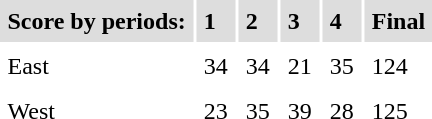<table cellpadding=5>
<tr bgcolor="#dddddd">
<td><strong>Score by periods:</strong></td>
<td><strong>1</strong></td>
<td><strong>2</strong></td>
<td><strong>3</strong></td>
<td><strong>4</strong></td>
<td><strong>Final</strong></td>
</tr>
<tr>
<td>East</td>
<td>34</td>
<td>34</td>
<td>21</td>
<td>35</td>
<td>124</td>
</tr>
<tr>
<td>West</td>
<td>23</td>
<td>35</td>
<td>39</td>
<td>28</td>
<td>125</td>
</tr>
<tr>
</tr>
</table>
